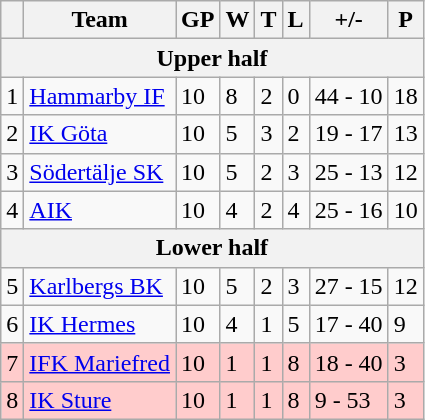<table class="wikitable">
<tr>
<th></th>
<th>Team</th>
<th>GP</th>
<th>W</th>
<th>T</th>
<th>L</th>
<th>+/-</th>
<th>P</th>
</tr>
<tr>
<th colspan = 8>Upper half</th>
</tr>
<tr>
<td>1</td>
<td><a href='#'>Hammarby IF</a></td>
<td>10</td>
<td>8</td>
<td>2</td>
<td>0</td>
<td>44 - 10</td>
<td>18</td>
</tr>
<tr>
<td>2</td>
<td><a href='#'>IK Göta</a></td>
<td>10</td>
<td>5</td>
<td>3</td>
<td>2</td>
<td>19 - 17</td>
<td>13</td>
</tr>
<tr>
<td>3</td>
<td><a href='#'>Södertälje SK</a></td>
<td>10</td>
<td>5</td>
<td>2</td>
<td>3</td>
<td>25 - 13</td>
<td>12</td>
</tr>
<tr>
<td>4</td>
<td><a href='#'>AIK</a></td>
<td>10</td>
<td>4</td>
<td>2</td>
<td>4</td>
<td>25 - 16</td>
<td>10</td>
</tr>
<tr>
<th colspan = 8>Lower half</th>
</tr>
<tr>
<td>5</td>
<td><a href='#'>Karlbergs BK</a></td>
<td>10</td>
<td>5</td>
<td>2</td>
<td>3</td>
<td>27 - 15</td>
<td>12</td>
</tr>
<tr>
<td>6</td>
<td><a href='#'>IK Hermes</a></td>
<td>10</td>
<td>4</td>
<td>1</td>
<td>5</td>
<td>17 - 40</td>
<td>9</td>
</tr>
<tr align="left" style="background:#ffcccc;">
<td>7</td>
<td><a href='#'>IFK Mariefred</a></td>
<td>10</td>
<td>1</td>
<td>1</td>
<td>8</td>
<td>18 - 40</td>
<td>3</td>
</tr>
<tr align="left" style="background:#ffcccc;">
<td>8</td>
<td><a href='#'>IK Sture</a></td>
<td>10</td>
<td>1</td>
<td>1</td>
<td>8</td>
<td>9 - 53</td>
<td>3</td>
</tr>
</table>
